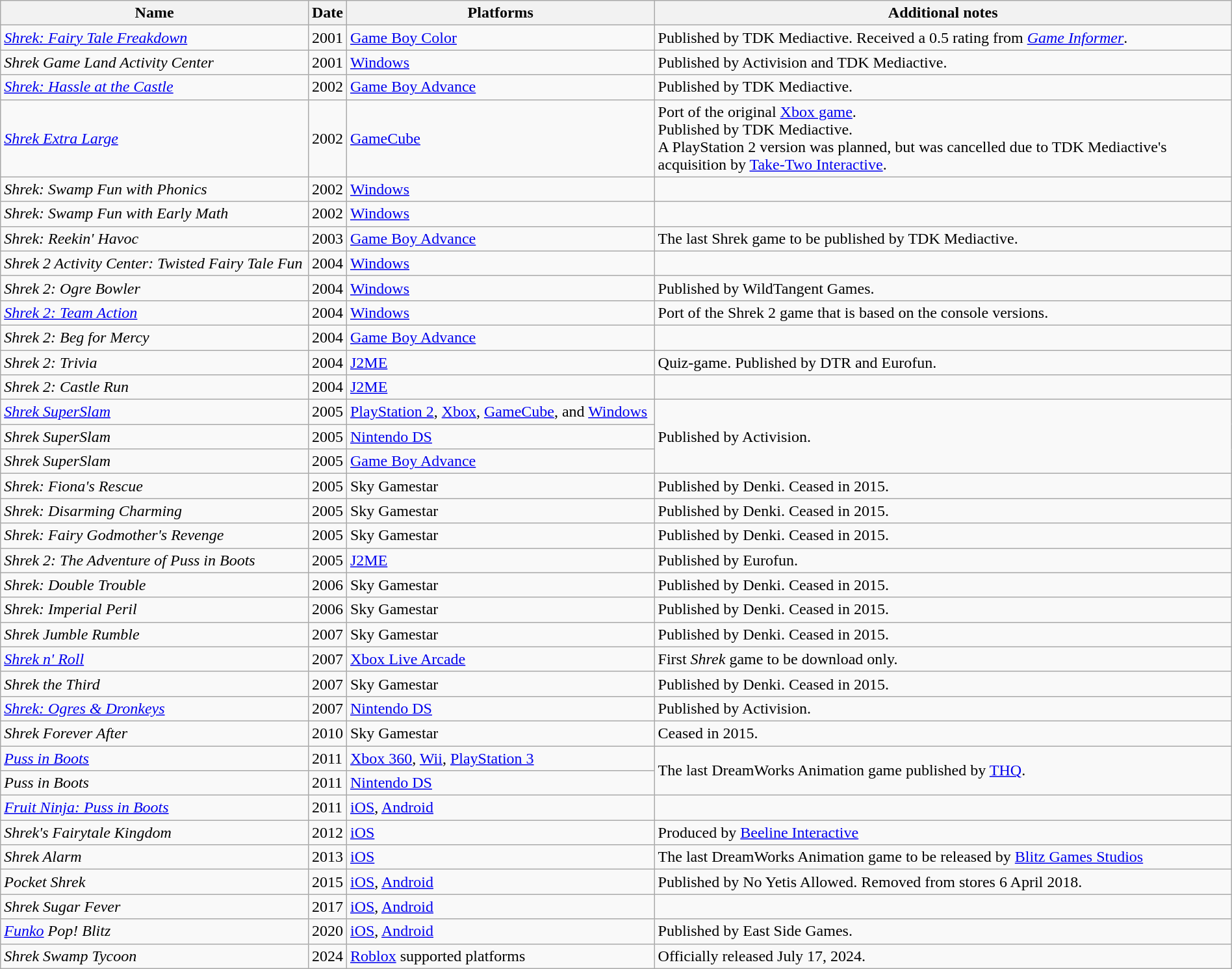<table class="wikitable sortable" width="100%">
<tr>
<th width="25%" align="left">Name</th>
<th align="left">Date</th>
<th width="25%" align="left">Platforms</th>
<th align="left">Additional notes</th>
</tr>
<tr>
<td><em><a href='#'>Shrek: Fairy Tale Freakdown</a></em></td>
<td>2001</td>
<td><a href='#'>Game Boy Color</a></td>
<td>Published by TDK Mediactive. Received a 0.5 rating from <em><a href='#'>Game Informer</a></em>.</td>
</tr>
<tr>
<td><em>Shrek Game Land Activity Center</em></td>
<td>2001</td>
<td><a href='#'>Windows</a></td>
<td>Published by Activision and TDK Mediactive.</td>
</tr>
<tr>
<td><em><a href='#'>Shrek: Hassle at the Castle</a></em></td>
<td>2002</td>
<td><a href='#'>Game Boy Advance</a></td>
<td>Published by TDK Mediactive.</td>
</tr>
<tr>
<td><em><a href='#'>Shrek Extra Large</a></em></td>
<td>2002</td>
<td><a href='#'>GameCube</a></td>
<td>Port of the original <a href='#'>Xbox game</a>.<br>Published by TDK Mediactive.<br>A PlayStation 2 version was planned, but was cancelled due to TDK Mediactive's acquisition by <a href='#'>Take-Two Interactive</a>.</td>
</tr>
<tr>
<td><em>Shrek: Swamp Fun with Phonics</em></td>
<td>2002</td>
<td><a href='#'>Windows</a></td>
<td></td>
</tr>
<tr>
<td><em>Shrek: Swamp Fun with Early Math</em></td>
<td>2002</td>
<td><a href='#'>Windows</a></td>
<td></td>
</tr>
<tr>
<td><em>Shrek: Reekin' Havoc</em></td>
<td>2003</td>
<td><a href='#'>Game Boy Advance</a></td>
<td>The last Shrek game to be published by TDK Mediactive.</td>
</tr>
<tr>
<td><em>Shrek 2 Activity Center: Twisted Fairy Tale Fun</em></td>
<td>2004</td>
<td><a href='#'>Windows</a></td>
<td></td>
</tr>
<tr>
<td><em>Shrek 2: Ogre Bowler</em></td>
<td>2004</td>
<td><a href='#'>Windows</a></td>
<td>Published by WildTangent Games.</td>
</tr>
<tr>
<td><em><a href='#'>Shrek 2: Team Action</a></em></td>
<td>2004</td>
<td><a href='#'>Windows</a></td>
<td>Port of the Shrek 2 game that is based on the console versions.</td>
</tr>
<tr>
<td><em>Shrek 2: Beg for Mercy</em></td>
<td>2004</td>
<td><a href='#'>Game Boy Advance</a></td>
<td></td>
</tr>
<tr>
<td><em>Shrek 2: Trivia</em></td>
<td>2004</td>
<td><a href='#'>J2ME</a></td>
<td>Quiz-game. Published by DTR and Eurofun.</td>
</tr>
<tr>
<td><em>Shrek 2: Castle Run</em></td>
<td>2004</td>
<td><a href='#'>J2ME</a></td>
<td></td>
</tr>
<tr>
<td><em><a href='#'>Shrek SuperSlam</a></em></td>
<td>2005</td>
<td><a href='#'>PlayStation 2</a>, <a href='#'>Xbox</a>, <a href='#'>GameCube</a>, and <a href='#'>Windows</a></td>
<td rowspan="3">Published by Activision.</td>
</tr>
<tr>
<td><em>Shrek SuperSlam</em></td>
<td>2005</td>
<td><a href='#'>Nintendo DS</a></td>
</tr>
<tr>
<td><em>Shrek SuperSlam</em></td>
<td>2005</td>
<td><a href='#'>Game Boy Advance</a></td>
</tr>
<tr>
<td><em>Shrek: Fiona's Rescue</em></td>
<td>2005</td>
<td>Sky Gamestar</td>
<td>Published by Denki. Ceased in 2015.</td>
</tr>
<tr>
<td><em>Shrek: Disarming Charming</em></td>
<td>2005</td>
<td>Sky Gamestar</td>
<td>Published by Denki. Ceased in 2015.</td>
</tr>
<tr>
<td><em>Shrek: Fairy Godmother's Revenge</em></td>
<td>2005</td>
<td>Sky Gamestar</td>
<td>Published by Denki. Ceased in 2015.</td>
</tr>
<tr>
<td><em>Shrek 2: The Adventure of Puss in Boots</em></td>
<td>2005</td>
<td><a href='#'>J2ME</a></td>
<td>Published by Eurofun.</td>
</tr>
<tr>
<td><em>Shrek: Double Trouble</em></td>
<td>2006</td>
<td>Sky Gamestar</td>
<td>Published by Denki. Ceased in 2015.</td>
</tr>
<tr>
<td><em>Shrek: Imperial Peril</em></td>
<td>2006</td>
<td>Sky Gamestar</td>
<td>Published by Denki. Ceased in 2015.</td>
</tr>
<tr>
<td><em>Shrek Jumble Rumble</em></td>
<td>2007</td>
<td>Sky Gamestar</td>
<td>Published by Denki. Ceased in 2015.</td>
</tr>
<tr>
<td><em><a href='#'>Shrek n' Roll</a></em></td>
<td>2007</td>
<td><a href='#'>Xbox Live Arcade</a></td>
<td>First <em>Shrek</em> game to be download only.</td>
</tr>
<tr>
<td><em>Shrek the Third</em></td>
<td>2007</td>
<td>Sky Gamestar</td>
<td>Published by Denki. Ceased in 2015.</td>
</tr>
<tr>
<td><em><a href='#'>Shrek: Ogres & Dronkeys</a></em></td>
<td>2007</td>
<td><a href='#'>Nintendo DS</a></td>
<td>Published by Activision.</td>
</tr>
<tr>
<td><em>Shrek Forever After</em></td>
<td>2010</td>
<td>Sky Gamestar</td>
<td>Ceased in 2015.</td>
</tr>
<tr>
<td><em><a href='#'>Puss in Boots</a></em></td>
<td>2011</td>
<td><a href='#'>Xbox 360</a>, <a href='#'>Wii</a>, <a href='#'>PlayStation 3</a></td>
<td rowspan="2">The last DreamWorks Animation game published by <a href='#'>THQ</a>.</td>
</tr>
<tr>
<td><em>Puss in Boots</em></td>
<td>2011</td>
<td><a href='#'>Nintendo DS</a></td>
</tr>
<tr>
<td><em><a href='#'>Fruit Ninja: Puss in Boots</a></em></td>
<td>2011</td>
<td><a href='#'>iOS</a>, <a href='#'>Android</a></td>
<td></td>
</tr>
<tr>
<td><em>Shrek's Fairytale Kingdom</em></td>
<td>2012</td>
<td><a href='#'>iOS</a></td>
<td>Produced by <a href='#'>Beeline Interactive</a></td>
</tr>
<tr>
<td><em>Shrek Alarm</em></td>
<td>2013</td>
<td><a href='#'>iOS</a></td>
<td>The last DreamWorks Animation game to be released by <a href='#'>Blitz Games Studios</a></td>
</tr>
<tr>
<td><em>Pocket Shrek</em></td>
<td>2015</td>
<td><a href='#'>iOS</a>, <a href='#'>Android</a></td>
<td>Published by No Yetis Allowed. Removed from stores 6 April 2018.</td>
</tr>
<tr>
<td><em>Shrek Sugar Fever</em></td>
<td>2017</td>
<td><a href='#'>iOS</a>, <a href='#'>Android</a></td>
<td></td>
</tr>
<tr>
<td><em><a href='#'>Funko</a> Pop! Blitz</em></td>
<td>2020</td>
<td><a href='#'>iOS</a>, <a href='#'>Android</a></td>
<td>Published by East Side Games.</td>
</tr>
<tr>
<td><em>Shrek Swamp Tycoon</em></td>
<td>2024</td>
<td><a href='#'>Roblox</a> supported platforms</td>
<td>Officially released July 17, 2024.</td>
</tr>
</table>
